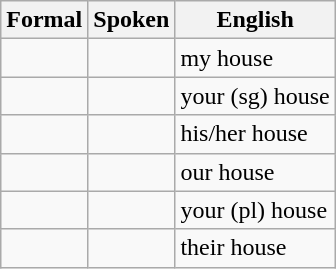<table class="wikitable">
<tr>
<th>Formal</th>
<th>Spoken</th>
<th>English</th>
</tr>
<tr>
<td></td>
<td></td>
<td>my house</td>
</tr>
<tr>
<td></td>
<td></td>
<td>your (sg) house</td>
</tr>
<tr>
<td></td>
<td></td>
<td>his/her house</td>
</tr>
<tr>
<td></td>
<td></td>
<td>our house</td>
</tr>
<tr>
<td></td>
<td></td>
<td>your (pl) house</td>
</tr>
<tr>
<td></td>
<td></td>
<td>their house</td>
</tr>
</table>
